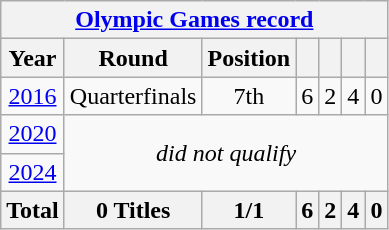<table class="wikitable" style="text-align: center;">
<tr>
<th colspan=10><a href='#'>Olympic Games record</a></th>
</tr>
<tr>
<th>Year</th>
<th>Round</th>
<th>Position</th>
<th></th>
<th></th>
<th></th>
<th></th>
</tr>
<tr>
<td> <a href='#'>2016</a></td>
<td>Quarterfinals</td>
<td>7th</td>
<td>6</td>
<td>2</td>
<td>4</td>
<td>0</td>
</tr>
<tr>
<td> <a href='#'>2020</a></td>
<td colspan="6" rowspan="2"><em>did not qualify</em></td>
</tr>
<tr>
<td> <a href='#'>2024</a></td>
</tr>
<tr>
<th>Total</th>
<th>0 Titles</th>
<th>1/1</th>
<th>6</th>
<th>2</th>
<th>4</th>
<th>0</th>
</tr>
</table>
